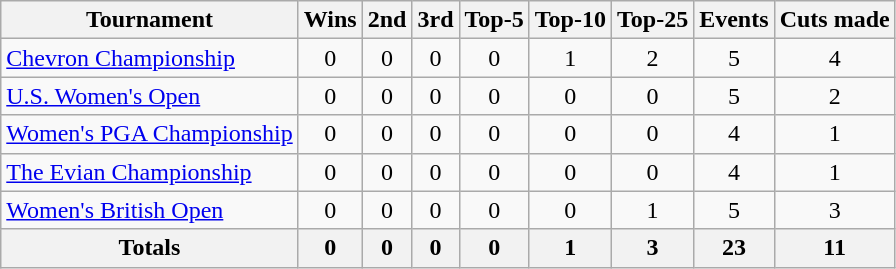<table class=wikitable style=text-align:center>
<tr>
<th>Tournament</th>
<th>Wins</th>
<th>2nd</th>
<th>3rd</th>
<th>Top-5</th>
<th>Top-10</th>
<th>Top-25</th>
<th>Events</th>
<th>Cuts made</th>
</tr>
<tr>
<td align=left><a href='#'>Chevron Championship</a></td>
<td>0</td>
<td>0</td>
<td>0</td>
<td>0</td>
<td>1</td>
<td>2</td>
<td>5</td>
<td>4</td>
</tr>
<tr>
<td align=left><a href='#'>U.S. Women's Open</a></td>
<td>0</td>
<td>0</td>
<td>0</td>
<td>0</td>
<td>0</td>
<td>0</td>
<td>5</td>
<td>2</td>
</tr>
<tr>
<td align=left><a href='#'>Women's PGA Championship</a></td>
<td>0</td>
<td>0</td>
<td>0</td>
<td>0</td>
<td>0</td>
<td>0</td>
<td>4</td>
<td>1</td>
</tr>
<tr>
<td align=left><a href='#'>The Evian Championship</a></td>
<td>0</td>
<td>0</td>
<td>0</td>
<td>0</td>
<td>0</td>
<td>0</td>
<td>4</td>
<td>1</td>
</tr>
<tr>
<td align=left><a href='#'>Women's British Open</a></td>
<td>0</td>
<td>0</td>
<td>0</td>
<td>0</td>
<td>0</td>
<td>1</td>
<td>5</td>
<td>3</td>
</tr>
<tr>
<th>Totals</th>
<th>0</th>
<th>0</th>
<th>0</th>
<th>0</th>
<th>1</th>
<th>3</th>
<th>23</th>
<th>11</th>
</tr>
</table>
